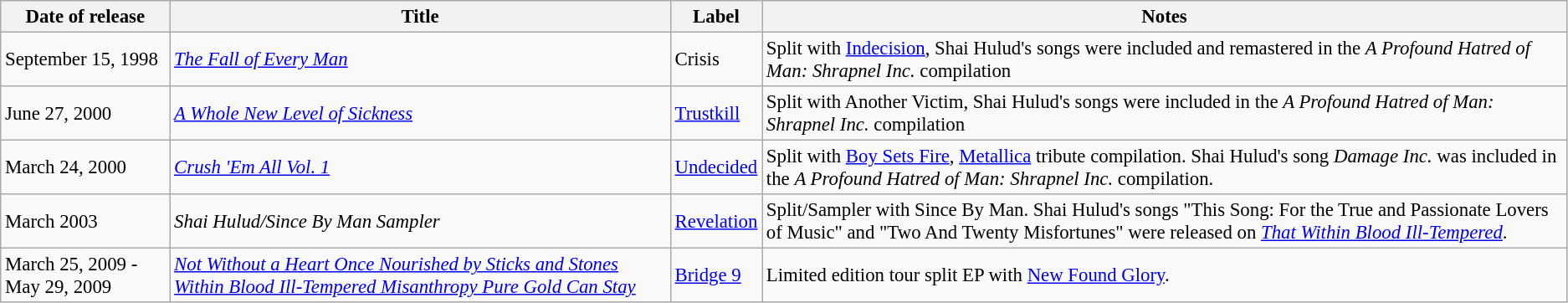<table class="wikitable" style="font-size: 95%;">
<tr>
<th>Date of release</th>
<th>Title</th>
<th>Label</th>
<th>Notes</th>
</tr>
<tr>
<td>September 15, 1998</td>
<td><em><a href='#'>The Fall of Every Man</a></em></td>
<td>Crisis</td>
<td>Split with <a href='#'>Indecision</a>, Shai Hulud's songs were included and remastered in the  <em>A Profound Hatred of Man: Shrapnel Inc.</em> compilation</td>
</tr>
<tr>
<td>June 27, 2000</td>
<td><em><a href='#'>A Whole New Level of Sickness</a></em></td>
<td><a href='#'>Trustkill</a></td>
<td>Split with Another Victim, Shai Hulud's songs were included in the <em>A Profound Hatred of Man: Shrapnel Inc.</em> compilation</td>
</tr>
<tr>
<td>March 24, 2000</td>
<td><em><a href='#'>Crush 'Em All Vol. 1</a></em></td>
<td><a href='#'>Undecided</a></td>
<td>Split with <a href='#'>Boy Sets Fire</a>, <a href='#'>Metallica</a> tribute compilation. Shai Hulud's song <em>Damage Inc.</em> was included in the <em>A Profound Hatred of Man: Shrapnel Inc.</em> compilation.</td>
</tr>
<tr>
<td>March 2003</td>
<td><em>Shai Hulud/Since By Man Sampler</em></td>
<td><a href='#'>Revelation</a></td>
<td>Split/Sampler with Since By Man. Shai Hulud's songs "This Song: For the True and Passionate Lovers of Music" and "Two And Twenty Misfortunes" were released on <em><a href='#'>That Within Blood Ill-Tempered</a></em>.</td>
</tr>
<tr>
<td>March 25, 2009 - May 29, 2009</td>
<td><em><a href='#'>Not Without a Heart Once Nourished by Sticks and Stones Within Blood Ill-Tempered Misanthropy Pure Gold Can Stay</a></em></td>
<td><a href='#'>Bridge 9</a></td>
<td>Limited edition tour split EP with <a href='#'>New Found Glory</a>.</td>
</tr>
</table>
